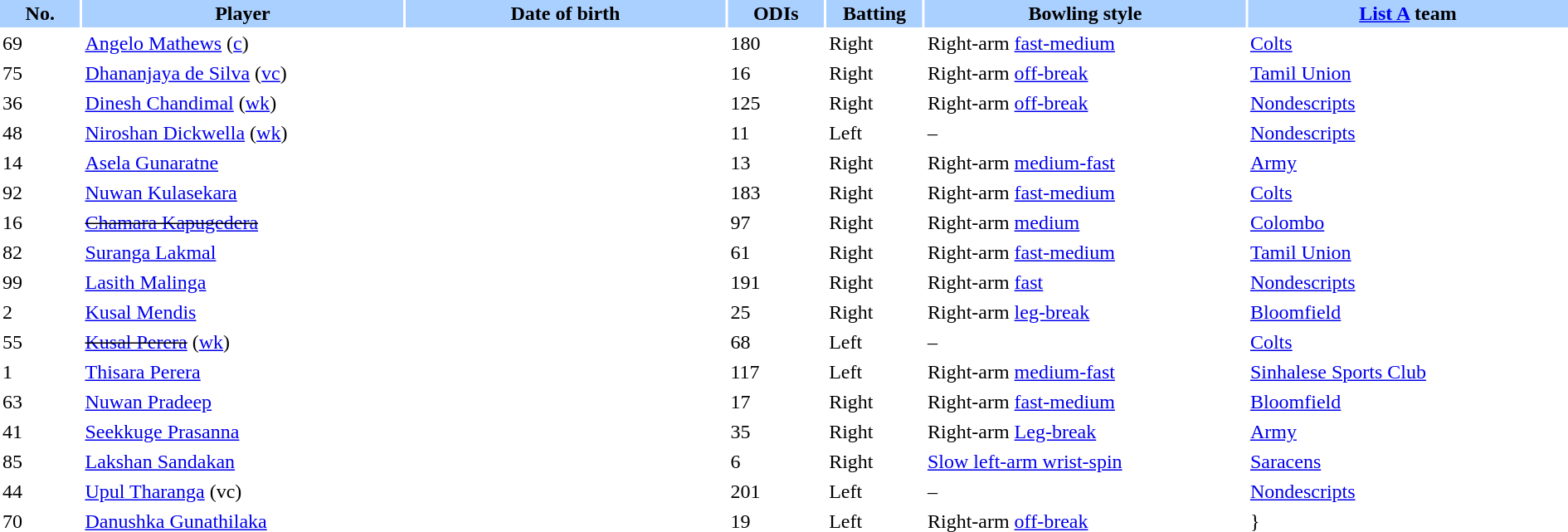<table border="0" cellspacing="2" cellpadding="2" style="width:100%;">
<tr style="background:#aad0ff;">
<th width=5%>No.</th>
<th width="20%">Player</th>
<th width=20%>Date of birth</th>
<th width=6%>ODIs</th>
<th width=6%>Batting</th>
<th width=20%>Bowling style</th>
<th width=20%><a href='#'>List A</a> team</th>
</tr>
<tr>
<td>69</td>
<td><a href='#'>Angelo Mathews</a> (<a href='#'>c</a>)</td>
<td></td>
<td>180</td>
<td>Right</td>
<td>Right-arm <a href='#'>fast-medium</a></td>
<td> <a href='#'>Colts</a></td>
</tr>
<tr>
<td>75</td>
<td><a href='#'>Dhananjaya de Silva</a> (<a href='#'>vc</a>)</td>
<td></td>
<td>16</td>
<td>Right</td>
<td>Right-arm <a href='#'>off-break</a></td>
<td> <a href='#'>Tamil Union</a></td>
</tr>
<tr>
<td>36</td>
<td><a href='#'>Dinesh Chandimal</a> (<a href='#'>wk</a>)</td>
<td></td>
<td>125</td>
<td>Right</td>
<td>Right-arm <a href='#'>off-break</a></td>
<td> <a href='#'>Nondescripts</a></td>
</tr>
<tr>
<td>48</td>
<td><a href='#'>Niroshan Dickwella</a> (<a href='#'>wk</a>)</td>
<td></td>
<td>11</td>
<td>Left</td>
<td>–</td>
<td> <a href='#'>Nondescripts</a></td>
</tr>
<tr>
<td>14</td>
<td><a href='#'>Asela Gunaratne</a></td>
<td></td>
<td>13</td>
<td>Right</td>
<td>Right-arm <a href='#'>medium-fast</a></td>
<td> <a href='#'>Army</a></td>
</tr>
<tr>
<td>92</td>
<td><a href='#'>Nuwan Kulasekara</a></td>
<td></td>
<td>183</td>
<td>Right</td>
<td>Right-arm <a href='#'>fast-medium</a></td>
<td> <a href='#'>Colts</a></td>
</tr>
<tr>
<td>16</td>
<td><s><a href='#'>Chamara Kapugedera</a></s></td>
<td></td>
<td>97</td>
<td>Right</td>
<td>Right-arm <a href='#'>medium</a></td>
<td> <a href='#'>Colombo</a></td>
</tr>
<tr>
<td>82</td>
<td><a href='#'>Suranga Lakmal</a></td>
<td></td>
<td>61</td>
<td>Right</td>
<td>Right-arm <a href='#'>fast-medium</a></td>
<td> <a href='#'>Tamil Union</a></td>
</tr>
<tr>
<td>99</td>
<td><a href='#'>Lasith Malinga</a></td>
<td></td>
<td>191</td>
<td>Right</td>
<td>Right-arm <a href='#'>fast</a></td>
<td> <a href='#'>Nondescripts</a></td>
</tr>
<tr>
<td>2</td>
<td><a href='#'>Kusal Mendis</a></td>
<td></td>
<td>25</td>
<td>Right</td>
<td>Right-arm <a href='#'>leg-break</a></td>
<td> <a href='#'>Bloomfield</a></td>
</tr>
<tr>
<td>55</td>
<td><s><a href='#'>Kusal Perera</a></s> (<a href='#'>wk</a>)</td>
<td></td>
<td>68</td>
<td>Left</td>
<td>–</td>
<td> <a href='#'>Colts</a></td>
</tr>
<tr>
<td>1</td>
<td><a href='#'>Thisara Perera</a></td>
<td></td>
<td>117</td>
<td>Left</td>
<td>Right-arm <a href='#'>medium-fast</a></td>
<td> <a href='#'>Sinhalese Sports Club</a></td>
</tr>
<tr>
<td>63</td>
<td><a href='#'>Nuwan Pradeep</a></td>
<td></td>
<td>17</td>
<td>Right</td>
<td>Right-arm <a href='#'>fast-medium</a></td>
<td> <a href='#'>Bloomfield</a></td>
</tr>
<tr>
<td>41</td>
<td><a href='#'>Seekkuge Prasanna</a></td>
<td></td>
<td>35</td>
<td>Right</td>
<td>Right-arm <a href='#'>Leg-break</a></td>
<td> <a href='#'>Army</a></td>
</tr>
<tr>
<td>85</td>
<td><a href='#'>Lakshan Sandakan</a></td>
<td></td>
<td>6</td>
<td>Right</td>
<td><a href='#'>Slow left-arm wrist-spin</a></td>
<td> <a href='#'>Saracens</a></td>
</tr>
<tr>
<td>44</td>
<td><a href='#'>Upul Tharanga</a> (vc)</td>
<td></td>
<td>201</td>
<td>Left</td>
<td>–</td>
<td> <a href='#'>Nondescripts</a></td>
</tr>
<tr>
<td>70</td>
<td><a href='#'>Danushka Gunathilaka</a></td>
<td></td>
<td>19</td>
<td>Left</td>
<td>Right-arm <a href='#'>off-break</a></td>
<td>}</td>
</tr>
</table>
